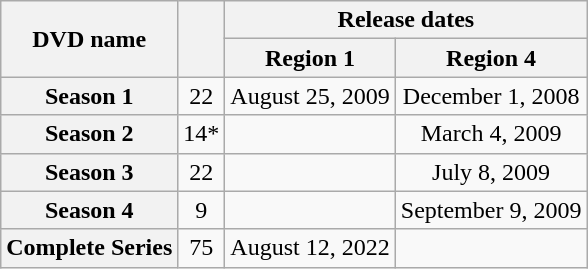<table class="wikitable" style="text-align:center;">
<tr>
<th scope="col" rowspan="2">DVD name</th>
<th scope="col" rowspan="2"></th>
<th scope="col" colspan="2">Release dates</th>
</tr>
<tr>
<th scope="col">Region 1</th>
<th scope="col">Region 4</th>
</tr>
<tr>
<th scope="row">Season 1</th>
<td>22</td>
<td>August 25, 2009</td>
<td>December 1, 2008</td>
</tr>
<tr>
<th scope="row">Season 2</th>
<td>14*</td>
<td></td>
<td>March 4, 2009</td>
</tr>
<tr>
<th scope="row">Season 3</th>
<td>22</td>
<td></td>
<td>July 8, 2009</td>
</tr>
<tr>
<th scope="row">Season 4</th>
<td>9</td>
<td></td>
<td>September 9, 2009</td>
</tr>
<tr>
<th scope="row">Complete Series</th>
<td>75</td>
<td>August 12, 2022</td>
<td></td>
</tr>
</table>
